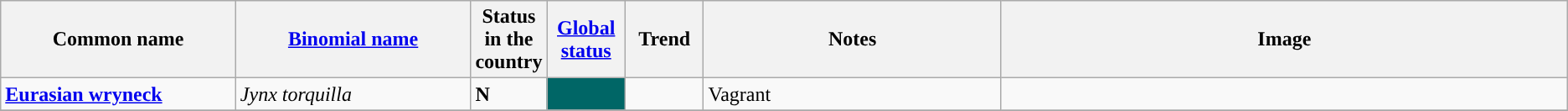<table class="wikitable sortable">
<tr>
<th width="15%">Common name</th>
<th width="15%"><a href='#'>Binomial name</a></th>
<th data-sort-type="number" width="1%">Status in the country</th>
<th width="5%"><a href='#'>Global status</a></th>
<th width="5%">Trend</th>
<th width="19%">Notes</th>
<th class="unsortable">Image</th>
</tr>
<tr>
<td><strong><a href='#'>Eurasian wryneck</a></strong></td>
<td><em>Jynx torquilla</em></td>
<td><strong>N</strong></td>
<td align=center style="background: #006666"></td>
<td align=center></td>
<td>Vagrant</td>
<td></td>
</tr>
<tr>
</tr>
</table>
